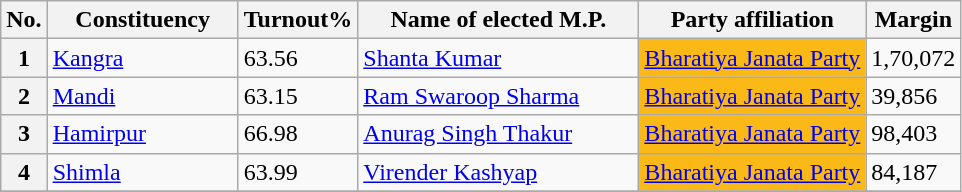<table class="sortable wikitable">
<tr>
<th>No.</th>
<th style="width:120px">Constituency</th>
<th>Turnout%</th>
<th style="width:180px">Name of elected M.P.</th>
<th>Party affiliation</th>
<th>Margin</th>
</tr>
<tr>
<th>1</th>
<td><a href='#'>Kangra</a></td>
<td>63.56 </td>
<td><a href='#'>Shanta Kumar</a></td>
<td bgcolor=#FBB917><a href='#'>Bharatiya Janata Party</a></td>
<td>1,70,072</td>
</tr>
<tr>
<th>2</th>
<td><a href='#'>Mandi</a></td>
<td>63.15 </td>
<td><a href='#'>Ram Swaroop Sharma</a></td>
<td bgcolor=#FBB917><a href='#'>Bharatiya Janata Party</a></td>
<td>39,856</td>
</tr>
<tr>
<th>3</th>
<td><a href='#'>Hamirpur</a></td>
<td>66.98 </td>
<td><a href='#'>Anurag Singh Thakur</a></td>
<td bgcolor=#FBB917><a href='#'>Bharatiya Janata Party</a></td>
<td>98,403</td>
</tr>
<tr>
<th>4</th>
<td><a href='#'>Shimla</a></td>
<td>63.99 </td>
<td><a href='#'>Virender Kashyap</a></td>
<td bgcolor=#FBB917><a href='#'>Bharatiya Janata Party</a></td>
<td>84,187</td>
</tr>
<tr>
</tr>
</table>
